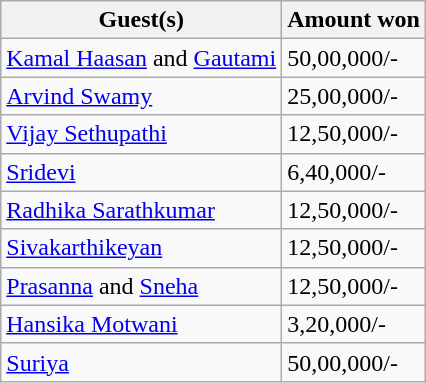<table class="wikitable">
<tr>
<th>Guest(s)</th>
<th>Amount won</th>
</tr>
<tr>
<td><a href='#'>Kamal Haasan</a> and <a href='#'>Gautami</a></td>
<td>50,00,000/-</td>
</tr>
<tr>
<td><a href='#'>Arvind Swamy</a></td>
<td>25,00,000/-</td>
</tr>
<tr>
<td><a href='#'>Vijay Sethupathi</a></td>
<td>12,50,000/-</td>
</tr>
<tr>
<td><a href='#'>Sridevi</a></td>
<td>6,40,000/-</td>
</tr>
<tr>
<td><a href='#'>Radhika Sarathkumar</a></td>
<td>12,50,000/-</td>
</tr>
<tr>
<td><a href='#'>Sivakarthikeyan</a></td>
<td>12,50,000/-</td>
</tr>
<tr>
<td><a href='#'>Prasanna</a> and <a href='#'>Sneha</a></td>
<td>12,50,000/-</td>
</tr>
<tr>
<td><a href='#'>Hansika Motwani</a></td>
<td>3,20,000/-</td>
</tr>
<tr>
<td><a href='#'>Suriya</a></td>
<td>50,00,000/-</td>
</tr>
</table>
